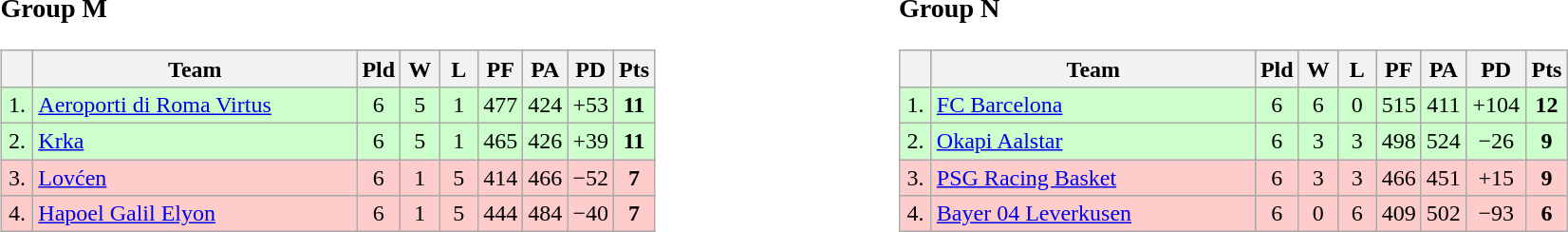<table>
<tr>
<td style="vertical-align:top; width:33%;"><br><h3>Group M</h3><table class="wikitable" style="text-align:center">
<tr>
<th width=15></th>
<th width=220>Team</th>
<th width=20>Pld</th>
<th width="20">W</th>
<th width="20">L</th>
<th width="20">PF</th>
<th width="20">PA</th>
<th width="20">PD</th>
<th width="20">Pts</th>
</tr>
<tr style="background:#cfc;">
<td>1.</td>
<td align=left> <a href='#'>Aeroporti di Roma Virtus</a></td>
<td>6</td>
<td>5</td>
<td>1</td>
<td>477</td>
<td>424</td>
<td>+53</td>
<td><strong>11</strong></td>
</tr>
<tr style="background:#cfc;">
<td>2.</td>
<td align=left> <a href='#'>Krka</a></td>
<td>6</td>
<td>5</td>
<td>1</td>
<td>465</td>
<td>426</td>
<td>+39</td>
<td><strong>11</strong></td>
</tr>
<tr style="background:#fcc;">
<td>3.</td>
<td align=left> <a href='#'>Lovćen</a></td>
<td>6</td>
<td>1</td>
<td>5</td>
<td>414</td>
<td>466</td>
<td>−52</td>
<td><strong>7</strong></td>
</tr>
<tr style="background:#fcc;">
<td>4.</td>
<td align=left> <a href='#'>Hapoel Galil Elyon</a></td>
<td>6</td>
<td>1</td>
<td>5</td>
<td>444</td>
<td>484</td>
<td>−40</td>
<td><strong>7</strong></td>
</tr>
</table>
</td>
<td style="vertical-align:top; width:33%;"><br><h3>Group N</h3><table class="wikitable" style="text-align:center">
<tr>
<th width=15></th>
<th width=220>Team</th>
<th width=20>Pld</th>
<th width="20">W</th>
<th width="20">L</th>
<th width="20">PF</th>
<th width="20">PA</th>
<th width="35">PD</th>
<th width="20">Pts</th>
</tr>
<tr style="background:#cfc;">
<td>1.</td>
<td align=left> <a href='#'>FC Barcelona</a></td>
<td>6</td>
<td>6</td>
<td>0</td>
<td>515</td>
<td>411</td>
<td>+104</td>
<td><strong>12</strong></td>
</tr>
<tr style="background:#cfc;">
<td>2.</td>
<td align=left> <a href='#'>Okapi Aalstar</a></td>
<td>6</td>
<td>3</td>
<td>3</td>
<td>498</td>
<td>524</td>
<td>−26</td>
<td><strong>9</strong></td>
</tr>
<tr style="background:#fcc;">
<td>3.</td>
<td align=left> <a href='#'>PSG Racing Basket</a></td>
<td>6</td>
<td>3</td>
<td>3</td>
<td>466</td>
<td>451</td>
<td>+15</td>
<td><strong>9</strong></td>
</tr>
<tr style="background:#fcc;">
<td>4.</td>
<td align=left> <a href='#'>Bayer 04 Leverkusen</a></td>
<td>6</td>
<td>0</td>
<td>6</td>
<td>409</td>
<td>502</td>
<td>−93</td>
<td><strong>6</strong></td>
</tr>
</table>
</td>
</tr>
</table>
